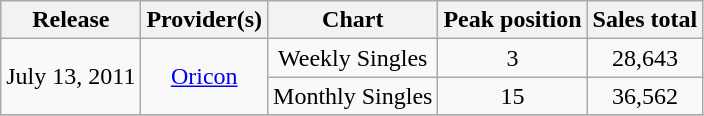<table class="wikitable">
<tr>
<th align="center">Release</th>
<th align="center">Provider(s)</th>
<th align="center">Chart</th>
<th align="center">Peak position</th>
<th align="center">Sales total</th>
</tr>
<tr>
<td align="center" rowspan="2">July 13, 2011</td>
<td align="center" rowspan="2"><a href='#'>Oricon</a></td>
<td align="center">Weekly Singles</td>
<td align="center">3</td>
<td align="center">28,643</td>
</tr>
<tr>
<td align="center">Monthly Singles</td>
<td align="center">15</td>
<td align="center">36,562</td>
</tr>
<tr>
</tr>
</table>
